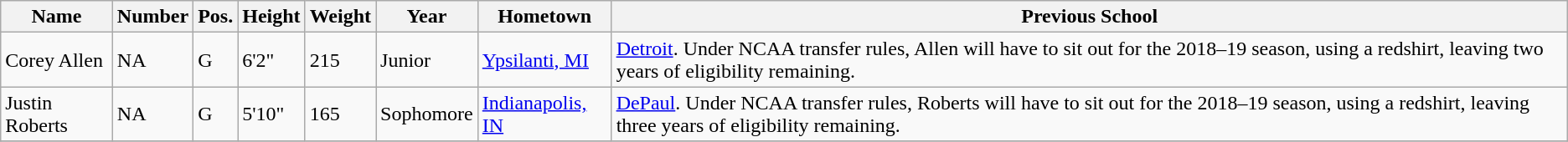<table class="wikitable sortable" border="1">
<tr>
<th>Name</th>
<th>Number</th>
<th>Pos.</th>
<th>Height</th>
<th>Weight</th>
<th>Year</th>
<th>Hometown</th>
<th class="unsortable">Previous School</th>
</tr>
<tr>
<td>Corey Allen</td>
<td>NA</td>
<td>G</td>
<td>6'2"</td>
<td>215</td>
<td>Junior</td>
<td><a href='#'>Ypsilanti, MI</a></td>
<td><a href='#'>Detroit</a>. Under NCAA transfer rules, Allen will have to sit out for the 2018–19 season, using a redshirt, leaving two years of eligibility remaining.</td>
</tr>
<tr>
<td>Justin Roberts</td>
<td>NA</td>
<td>G</td>
<td>5'10"</td>
<td>165</td>
<td>Sophomore</td>
<td><a href='#'>Indianapolis, IN</a></td>
<td><a href='#'>DePaul</a>. Under NCAA transfer rules, Roberts will have to sit out for the 2018–19 season, using a redshirt, leaving three years of eligibility remaining.</td>
</tr>
<tr>
</tr>
</table>
